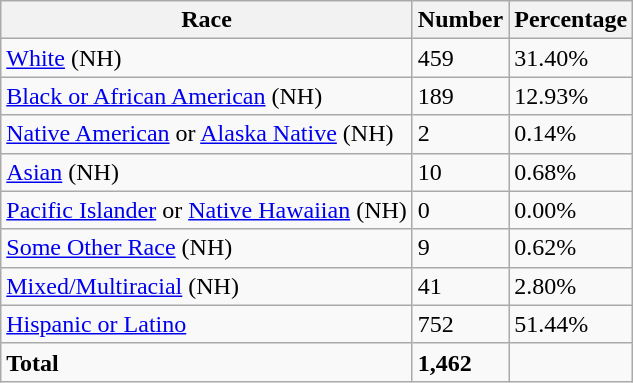<table class="wikitable">
<tr>
<th>Race</th>
<th>Number</th>
<th>Percentage</th>
</tr>
<tr>
<td><a href='#'>White</a> (NH)</td>
<td>459</td>
<td>31.40%</td>
</tr>
<tr>
<td><a href='#'>Black or African American</a> (NH)</td>
<td>189</td>
<td>12.93%</td>
</tr>
<tr>
<td><a href='#'>Native American</a> or <a href='#'>Alaska Native</a> (NH)</td>
<td>2</td>
<td>0.14%</td>
</tr>
<tr>
<td><a href='#'>Asian</a> (NH)</td>
<td>10</td>
<td>0.68%</td>
</tr>
<tr>
<td><a href='#'>Pacific Islander</a> or <a href='#'>Native Hawaiian</a> (NH)</td>
<td>0</td>
<td>0.00%</td>
</tr>
<tr>
<td><a href='#'>Some Other Race</a> (NH)</td>
<td>9</td>
<td>0.62%</td>
</tr>
<tr>
<td><a href='#'>Mixed/Multiracial</a> (NH)</td>
<td>41</td>
<td>2.80%</td>
</tr>
<tr>
<td><a href='#'>Hispanic or Latino</a></td>
<td>752</td>
<td>51.44%</td>
</tr>
<tr>
<td><strong>Total</strong></td>
<td><strong>1,462</strong></td>
</tr>
</table>
